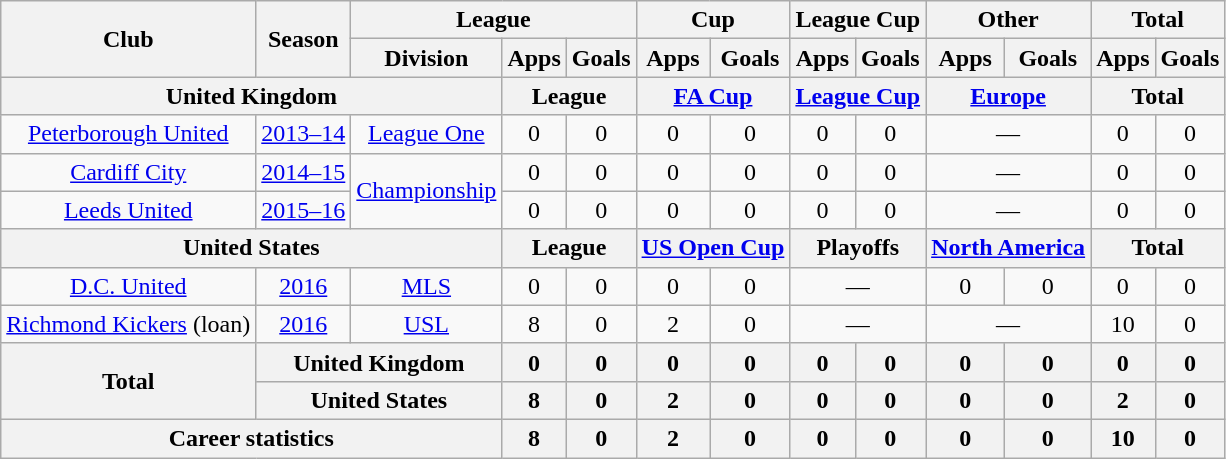<table class="wikitable" style="text-align: center;">
<tr>
<th rowspan="2">Club</th>
<th rowspan="2">Season</th>
<th colspan="3">League</th>
<th colspan="2">Cup</th>
<th colspan="2">League Cup</th>
<th colspan="2">Other</th>
<th colspan="2">Total</th>
</tr>
<tr>
<th>Division</th>
<th>Apps</th>
<th>Goals</th>
<th>Apps</th>
<th>Goals</th>
<th>Apps</th>
<th>Goals</th>
<th>Apps</th>
<th>Goals</th>
<th>Apps</th>
<th>Goals</th>
</tr>
<tr>
<th colspan=3>United Kingdom</th>
<th colspan=2>League</th>
<th colspan=2><a href='#'>FA Cup</a></th>
<th colspan=2><a href='#'>League Cup</a></th>
<th colspan=2><a href='#'>Europe</a></th>
<th colspan=2>Total</th>
</tr>
<tr>
<td><a href='#'>Peterborough United</a></td>
<td><a href='#'>2013–14</a></td>
<td><a href='#'>League One</a></td>
<td>0</td>
<td>0</td>
<td>0</td>
<td>0</td>
<td>0</td>
<td>0</td>
<td colspan="2">—</td>
<td>0</td>
<td>0</td>
</tr>
<tr>
<td><a href='#'>Cardiff City</a></td>
<td><a href='#'>2014–15</a></td>
<td rowspan="2"><a href='#'>Championship</a></td>
<td>0</td>
<td>0</td>
<td>0</td>
<td>0</td>
<td>0</td>
<td>0</td>
<td colspan="2">—</td>
<td>0</td>
<td>0</td>
</tr>
<tr>
<td><a href='#'>Leeds United</a></td>
<td><a href='#'>2015–16</a></td>
<td>0</td>
<td>0</td>
<td>0</td>
<td>0</td>
<td>0</td>
<td>0</td>
<td colspan="2">—</td>
<td>0</td>
<td>0</td>
</tr>
<tr>
<th colspan=3>United States</th>
<th colspan=2>League</th>
<th colspan=2><a href='#'>US Open Cup</a></th>
<th colspan=2>Playoffs</th>
<th colspan=2><a href='#'>North America</a></th>
<th colspan=2>Total</th>
</tr>
<tr>
<td><a href='#'>D.C. United</a></td>
<td><a href='#'>2016</a></td>
<td><a href='#'>MLS</a></td>
<td>0</td>
<td>0</td>
<td>0</td>
<td>0</td>
<td colspan="2">—</td>
<td>0</td>
<td>0</td>
<td>0</td>
<td>0</td>
</tr>
<tr>
<td><a href='#'>Richmond Kickers</a> (loan)</td>
<td><a href='#'>2016</a></td>
<td><a href='#'>USL</a></td>
<td>8</td>
<td>0</td>
<td>2</td>
<td>0</td>
<td colspan="2">—</td>
<td colspan="2">—</td>
<td>10</td>
<td>0</td>
</tr>
<tr>
<th rowspan="2">Total</th>
<th colspan=2>United Kingdom</th>
<th>0</th>
<th>0</th>
<th>0</th>
<th>0</th>
<th>0</th>
<th>0</th>
<th>0</th>
<th>0</th>
<th>0</th>
<th>0</th>
</tr>
<tr>
<th colspan=2>United States</th>
<th>8</th>
<th>0</th>
<th>2</th>
<th>0</th>
<th>0</th>
<th>0</th>
<th>0</th>
<th>0</th>
<th>2</th>
<th>0</th>
</tr>
<tr>
<th colspan=3>Career statistics</th>
<th>8</th>
<th>0</th>
<th>2</th>
<th>0</th>
<th>0</th>
<th>0</th>
<th>0</th>
<th>0</th>
<th>10</th>
<th>0</th>
</tr>
</table>
